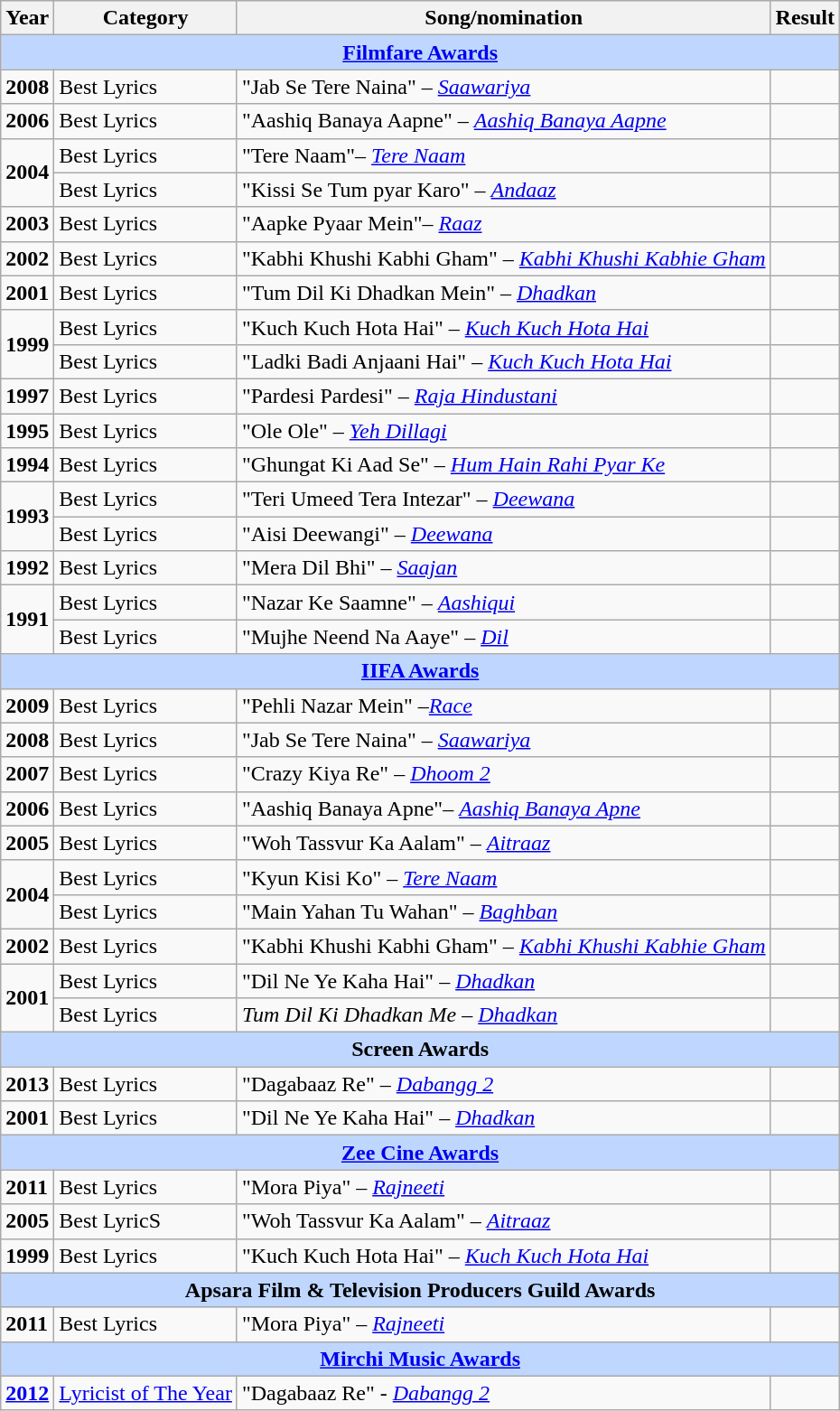<table class="wikitable">
<tr style="background:#ebf5ff;">
<th>Year</th>
<th>Category</th>
<th>Song/nomination</th>
<th>Result</th>
</tr>
<tr style="background:#bfd7ff;">
<td colspan="4" style="text-align:center;"><strong><a href='#'>Filmfare Awards</a></strong></td>
</tr>
<tr>
<td><strong>2008</strong></td>
<td>Best Lyrics</td>
<td>"Jab Se Tere Naina" – <em><a href='#'>Saawariya</a></em></td>
<td></td>
</tr>
<tr>
<td><strong>2006</strong></td>
<td>Best Lyrics</td>
<td>"Aashiq Banaya Aapne" – <em><a href='#'>Aashiq Banaya Aapne</a></em></td>
<td></td>
</tr>
<tr>
<td rowspan="2"><strong>2004</strong></td>
<td>Best Lyrics</td>
<td>"Tere Naam"– <em><a href='#'>Tere Naam</a></em></td>
<td></td>
</tr>
<tr>
<td>Best Lyrics</td>
<td>"Kissi Se Tum pyar Karo" – <em><a href='#'>Andaaz</a></em></td>
<td></td>
</tr>
<tr>
<td><strong>2003</strong></td>
<td>Best Lyrics</td>
<td>"Aapke Pyaar Mein"– <em><a href='#'>Raaz</a></em></td>
<td></td>
</tr>
<tr>
<td><strong>2002</strong></td>
<td>Best Lyrics</td>
<td>"Kabhi Khushi Kabhi Gham" – <em><a href='#'>Kabhi Khushi Kabhie Gham</a></em></td>
<td></td>
</tr>
<tr>
<td><strong>2001</strong></td>
<td>Best Lyrics</td>
<td>"Tum Dil Ki Dhadkan Mein" – <em><a href='#'>Dhadkan</a></em></td>
<td></td>
</tr>
<tr>
<td rowspan="2"><strong>1999</strong></td>
<td>Best Lyrics</td>
<td>"Kuch Kuch Hota Hai" – <em><a href='#'>Kuch Kuch Hota Hai</a></em></td>
<td></td>
</tr>
<tr>
<td>Best Lyrics</td>
<td>"Ladki Badi Anjaani Hai" – <em><a href='#'>Kuch Kuch Hota Hai</a></em></td>
<td></td>
</tr>
<tr>
<td><strong>1997</strong></td>
<td>Best Lyrics</td>
<td>"Pardesi Pardesi" – <em><a href='#'>Raja Hindustani</a></em></td>
<td></td>
</tr>
<tr>
<td><strong>1995</strong></td>
<td>Best Lyrics</td>
<td>"Ole Ole" – <em><a href='#'>Yeh Dillagi</a></em></td>
<td></td>
</tr>
<tr>
<td><strong>1994</strong></td>
<td>Best Lyrics</td>
<td>"Ghungat Ki Aad Se" – <em><a href='#'>Hum Hain Rahi Pyar Ke</a></em></td>
<td></td>
</tr>
<tr>
<td rowspan="2"><strong>1993</strong></td>
<td>Best Lyrics</td>
<td>"Teri Umeed Tera Intezar" – <em><a href='#'>Deewana</a></em></td>
<td></td>
</tr>
<tr>
<td>Best Lyrics</td>
<td>"Aisi Deewangi" – <em><a href='#'>Deewana</a></em></td>
<td></td>
</tr>
<tr>
<td><strong>1992</strong></td>
<td>Best Lyrics</td>
<td>"Mera Dil Bhi" – <em><a href='#'>Saajan</a></em></td>
<td></td>
</tr>
<tr>
<td rowspan="2"><strong>1991</strong></td>
<td>Best Lyrics</td>
<td>"Nazar Ke Saamne" – <em><a href='#'>Aashiqui</a></em></td>
<td></td>
</tr>
<tr>
<td>Best Lyrics</td>
<td>"Mujhe Neend Na Aaye" – <em><a href='#'>Dil</a></em></td>
<td></td>
</tr>
<tr style="background:#bfd7ff;">
<td colspan="4" style="text-align:center;"><strong><a href='#'>IIFA Awards</a></strong></td>
</tr>
<tr>
<td><strong>2009</strong></td>
<td>Best Lyrics</td>
<td>"Pehli Nazar Mein" –<em><a href='#'>Race</a></em></td>
<td></td>
</tr>
<tr>
<td><strong>2008</strong></td>
<td>Best Lyrics</td>
<td>"Jab Se Tere Naina" – <em><a href='#'>Saawariya</a></em></td>
<td></td>
</tr>
<tr>
<td><strong>2007</strong></td>
<td>Best Lyrics</td>
<td>"Crazy Kiya Re" – <em><a href='#'>Dhoom 2</a></em></td>
<td></td>
</tr>
<tr>
<td><strong>2006</strong></td>
<td>Best Lyrics</td>
<td>"Aashiq Banaya Apne"– <em><a href='#'>Aashiq Banaya Apne</a></em></td>
<td></td>
</tr>
<tr>
<td><strong>2005</strong></td>
<td>Best Lyrics</td>
<td>"Woh Tassvur Ka Aalam" – <em><a href='#'>Aitraaz</a></em></td>
<td></td>
</tr>
<tr>
<td rowspan="2"><strong>2004</strong></td>
<td>Best Lyrics</td>
<td>"Kyun Kisi Ko" – <em><a href='#'>Tere Naam</a></em></td>
<td></td>
</tr>
<tr>
<td>Best Lyrics</td>
<td>"Main Yahan Tu Wahan" – <em><a href='#'>Baghban</a></em></td>
<td></td>
</tr>
<tr>
<td><strong>2002</strong></td>
<td>Best Lyrics</td>
<td>"Kabhi Khushi Kabhi Gham" – <em><a href='#'>Kabhi Khushi Kabhie Gham</a></em></td>
<td></td>
</tr>
<tr>
<td rowspan="2"><strong>2001</strong></td>
<td>Best Lyrics</td>
<td>"Dil Ne Ye Kaha Hai" – <em><a href='#'>Dhadkan</a></em></td>
<td></td>
</tr>
<tr>
<td>Best Lyrics</td>
<td><em>Tum Dil Ki Dhadkan Me – <a href='#'>Dhadkan</a></em></td>
<td></td>
</tr>
<tr style="background:#bfd7ff;">
<td colspan="4" style="text-align:center;"><strong>Screen Awards</strong></td>
</tr>
<tr>
<td><strong>2013</strong></td>
<td>Best Lyrics</td>
<td>"Dagabaaz Re" – <em><a href='#'>Dabangg 2</a></em></td>
<td></td>
</tr>
<tr>
<td><strong>2001</strong></td>
<td>Best Lyrics</td>
<td>"Dil Ne Ye Kaha Hai" – <em><a href='#'>Dhadkan</a></em></td>
<td></td>
</tr>
<tr style="background:#bfd7ff;">
<td colspan="4" style="text-align:center;"><strong><a href='#'>Zee Cine Awards</a></strong></td>
</tr>
<tr>
<td><strong>2011</strong></td>
<td>Best Lyrics</td>
<td>"Mora Piya" – <em><a href='#'>Rajneeti</a></em></td>
<td></td>
</tr>
<tr>
<td><strong>2005</strong></td>
<td>Best LyricS</td>
<td>"Woh Tassvur Ka Aalam" – <em><a href='#'>Aitraaz</a></em></td>
<td></td>
</tr>
<tr>
<td><strong>1999</strong></td>
<td>Best Lyrics</td>
<td>"Kuch Kuch Hota Hai" – <em><a href='#'>Kuch Kuch Hota Hai</a></em></td>
<td></td>
</tr>
<tr style="background:#bfd7ff;">
<td colspan="4" style="text-align:center;"><strong>Apsara Film & Television Producers Guild Awards</strong></td>
</tr>
<tr>
<td><strong>2011</strong></td>
<td>Best Lyrics</td>
<td>"Mora Piya" – <em><a href='#'>Rajneeti</a></em></td>
<td></td>
</tr>
<tr style="background:#bfd7ff;">
<td colspan="4" style="text-align:center;"><strong><a href='#'>Mirchi Music Awards</a></strong></td>
</tr>
<tr>
<td><strong><a href='#'>2012</a></strong></td>
<td><a href='#'>Lyricist of The Year</a></td>
<td>"Dagabaaz Re" - <em><a href='#'>Dabangg 2</a></em></td>
<td></td>
</tr>
</table>
